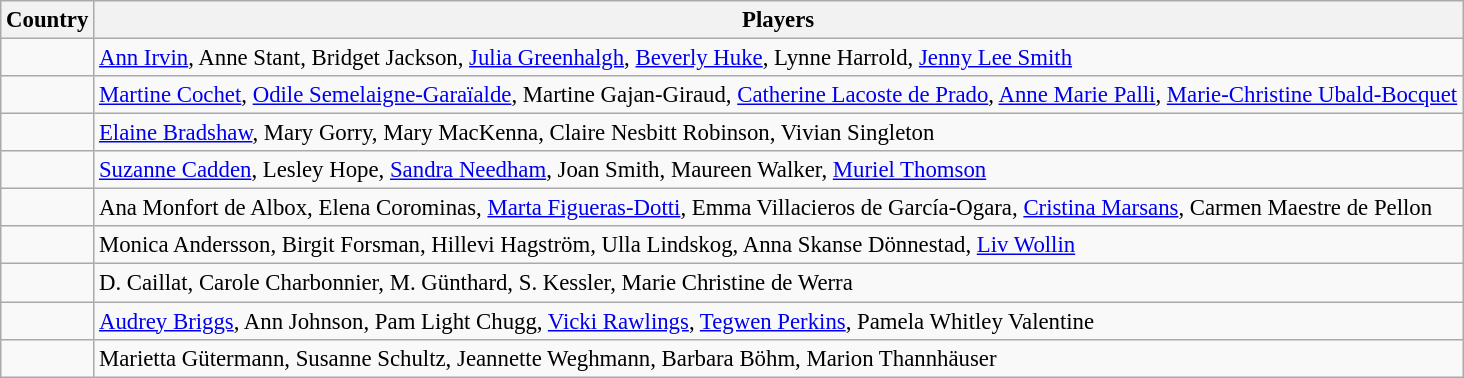<table class="wikitable" style="font-size:95%;">
<tr>
<th>Country</th>
<th>Players</th>
</tr>
<tr>
<td></td>
<td><a href='#'>Ann Irvin</a>,  Anne Stant, Bridget Jackson, <a href='#'>Julia Greenhalgh</a>, <a href='#'>Beverly Huke</a>, Lynne Harrold, <a href='#'>Jenny Lee Smith</a></td>
</tr>
<tr>
<td></td>
<td><a href='#'>Martine Cochet</a>, <a href='#'>Odile Semelaigne-Garaïalde</a>, Martine Gajan-Giraud, <a href='#'>Catherine Lacoste de Prado</a>, <a href='#'>Anne Marie Palli</a>, <a href='#'>Marie-Christine Ubald-Bocquet</a></td>
</tr>
<tr>
<td></td>
<td><a href='#'>Elaine Bradshaw</a>, Mary Gorry, Mary MacKenna, Claire Nesbitt Robinson, Vivian Singleton</td>
</tr>
<tr>
<td></td>
<td><a href='#'>Suzanne Cadden</a>, Lesley Hope, <a href='#'>Sandra Needham</a>, Joan Smith, Maureen Walker, <a href='#'>Muriel Thomson</a></td>
</tr>
<tr>
<td></td>
<td>Ana Monfort de Albox, Elena Corominas, <a href='#'>Marta Figueras-Dotti</a>, Emma Villacieros de García-Ogara, <a href='#'>Cristina Marsans</a>, Carmen Maestre de Pellon</td>
</tr>
<tr>
<td></td>
<td>Monica Andersson, Birgit Forsman, Hillevi Hagström, Ulla Lindskog, Anna Skanse Dönnestad, <a href='#'>Liv Wollin</a></td>
</tr>
<tr>
<td></td>
<td>D. Caillat,  Carole Charbonnier, M. Günthard, S. Kessler, Marie Christine de Werra</td>
</tr>
<tr>
<td></td>
<td><a href='#'>Audrey Briggs</a>, Ann Johnson, Pam Light Chugg, <a href='#'>Vicki Rawlings</a>, <a href='#'>Tegwen Perkins</a>, Pamela Whitley Valentine</td>
</tr>
<tr>
<td></td>
<td>Marietta Gütermann, Susanne Schultz, Jeannette Weghmann, Barbara Böhm, Marion Thannhäuser</td>
</tr>
</table>
